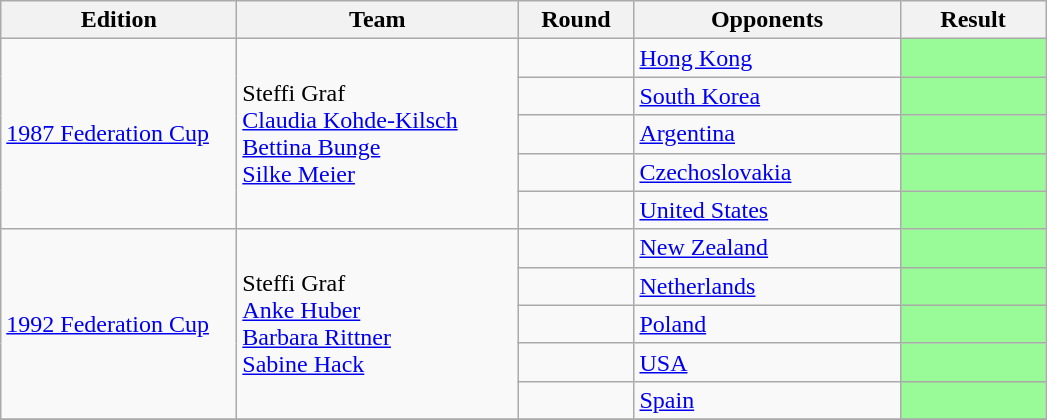<table class=wikitable>
<tr>
<th style="width:150px">Edition</th>
<th style="width:180px">Team</th>
<th style="width:70px">Round</th>
<th style="width:170px">Opponents</th>
<th style="width:90px">Result</th>
</tr>
<tr>
<td rowspan=5><a href='#'>1987 Federation Cup</a></td>
<td rowspan=5>Steffi Graf<br> <a href='#'>Claudia Kohde-Kilsch</a><br> <a href='#'>Bettina Bunge</a><br> <a href='#'>Silke Meier</a></td>
<td></td>
<td> <a href='#'>Hong Kong</a></td>
<td style="text-align:center; background:#98fb98;"></td>
</tr>
<tr>
<td></td>
<td> <a href='#'>South Korea</a></td>
<td style="text-align:center; background:#98fb98;"></td>
</tr>
<tr>
<td></td>
<td> <a href='#'>Argentina</a></td>
<td style="text-align:center; background:#98fb98;"></td>
</tr>
<tr>
<td></td>
<td> <a href='#'>Czechoslovakia</a></td>
<td style="text-align:center; background:#98fb98;"></td>
</tr>
<tr>
<td></td>
<td> <a href='#'>United States</a></td>
<td style="text-align:center; background:#98fb98;"></td>
</tr>
<tr>
<td rowspan=5><a href='#'>1992 Federation Cup</a></td>
<td rowspan=5>Steffi Graf<br> <a href='#'>Anke Huber</a><br> <a href='#'>Barbara Rittner</a><br> <a href='#'>Sabine Hack</a></td>
<td></td>
<td> <a href='#'>New Zealand</a></td>
<td style="text-align:center; background:#98fb98;"></td>
</tr>
<tr>
<td></td>
<td> <a href='#'>Netherlands</a></td>
<td style="text-align:center; background:#98fb98;"></td>
</tr>
<tr>
<td></td>
<td> <a href='#'>Poland</a></td>
<td style="text-align:center; background:#98fb98;"></td>
</tr>
<tr>
<td></td>
<td> <a href='#'>USA</a></td>
<td style="text-align:center; background:#98fb98;"></td>
</tr>
<tr>
<td></td>
<td> <a href='#'>Spain</a></td>
<td style="text-align:center; background:#98fb98;"></td>
</tr>
<tr style="background:#ccf;">
</tr>
</table>
